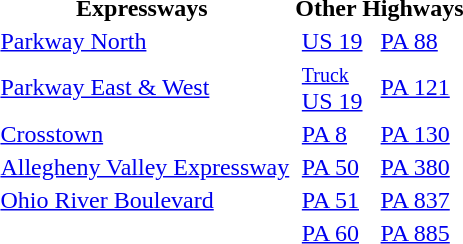<table style="float: right;" border="0">
<tr>
<th colspan="2">Expressways</th>
<th colspan="3">Other Highways</th>
</tr>
<tr>
<td></td>
<td><a href='#'>Parkway North</a></td>
<td></td>
<td><a href='#'>US 19</a></td>
<td> <a href='#'>PA 88</a></td>
</tr>
<tr>
<td><br> </td>
<td><a href='#'>Parkway East & West</a></td>
<td><br></td>
<td><a href='#'><small>Truck</small><br>US 19</a></td>
<td> <a href='#'>PA 121</a></td>
</tr>
<tr>
<td></td>
<td><a href='#'>Crosstown</a></td>
<td></td>
<td><a href='#'>PA 8</a></td>
<td> <a href='#'>PA 130</a></td>
</tr>
<tr>
<td></td>
<td><a href='#'>Allegheny Valley Expressway</a></td>
<td></td>
<td><a href='#'>PA 50</a></td>
<td> <a href='#'>PA 380</a></td>
</tr>
<tr>
<td></td>
<td><a href='#'>Ohio River Boulevard</a></td>
<td></td>
<td><a href='#'>PA 51</a></td>
<td> <a href='#'>PA 837</a></td>
</tr>
<tr>
<td></td>
<td></td>
<td></td>
<td><a href='#'>PA 60</a></td>
<td> <a href='#'>PA 885</a></td>
</tr>
</table>
